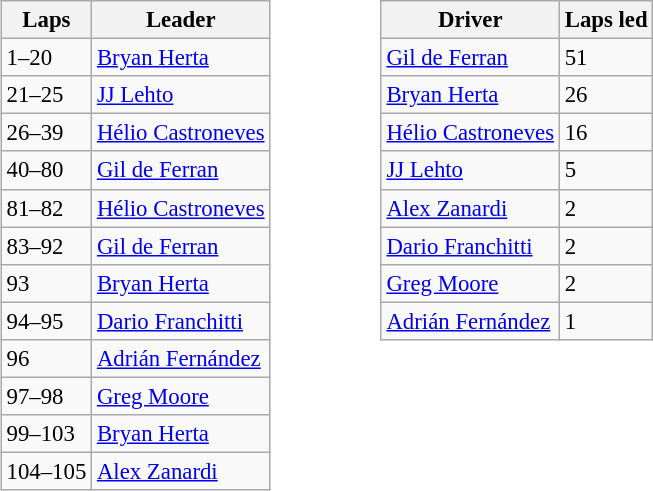<table>
<tr>
<td valign="top"><br><table class="wikitable" style="font-size:95%;">
<tr>
<th>Laps</th>
<th>Leader</th>
</tr>
<tr>
<td>1–20</td>
<td><a href='#'>Bryan Herta</a></td>
</tr>
<tr>
<td>21–25</td>
<td><a href='#'>JJ Lehto</a></td>
</tr>
<tr>
<td>26–39</td>
<td><a href='#'>Hélio Castroneves</a></td>
</tr>
<tr>
<td>40–80</td>
<td><a href='#'>Gil de Ferran</a></td>
</tr>
<tr>
<td>81–82</td>
<td><a href='#'>Hélio Castroneves</a></td>
</tr>
<tr>
<td>83–92</td>
<td><a href='#'>Gil de Ferran</a></td>
</tr>
<tr>
<td>93</td>
<td><a href='#'>Bryan Herta</a></td>
</tr>
<tr>
<td>94–95</td>
<td><a href='#'>Dario Franchitti</a></td>
</tr>
<tr>
<td>96</td>
<td><a href='#'>Adrián Fernández</a></td>
</tr>
<tr>
<td>97–98</td>
<td><a href='#'>Greg Moore</a></td>
</tr>
<tr>
<td>99–103</td>
<td><a href='#'>Bryan Herta</a></td>
</tr>
<tr>
<td>104–105</td>
<td><a href='#'>Alex Zanardi</a></td>
</tr>
</table>
</td>
<td width="50"> </td>
<td valign="top"><br><table class="wikitable" style="font-size:95%;">
<tr>
<th>Driver</th>
<th>Laps led</th>
</tr>
<tr>
<td><a href='#'>Gil de Ferran</a></td>
<td>51</td>
</tr>
<tr>
<td><a href='#'>Bryan Herta</a></td>
<td>26</td>
</tr>
<tr>
<td><a href='#'>Hélio Castroneves</a></td>
<td>16</td>
</tr>
<tr>
<td><a href='#'>JJ Lehto</a></td>
<td>5</td>
</tr>
<tr>
<td><a href='#'>Alex Zanardi</a></td>
<td>2</td>
</tr>
<tr>
<td><a href='#'>Dario Franchitti</a></td>
<td>2</td>
</tr>
<tr>
<td><a href='#'>Greg Moore</a></td>
<td>2</td>
</tr>
<tr>
<td><a href='#'>Adrián Fernández</a></td>
<td>1</td>
</tr>
</table>
</td>
</tr>
</table>
